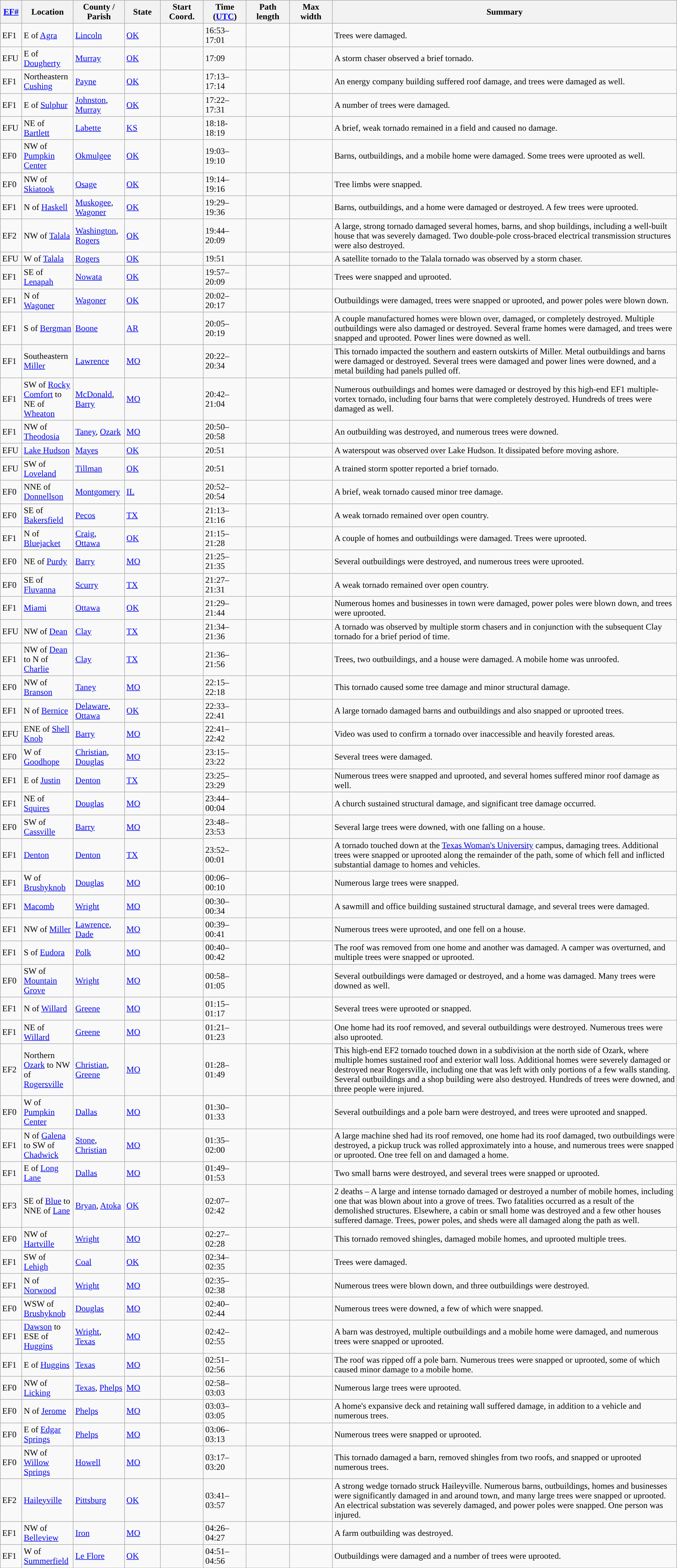<table class="wikitable sortable" style="width:100%;">
<tr>
<th scope="col"  style="width:3%; text-align:center;"><a href='#'>EF#</a></th>
<th scope="col"  style="width:7%; text-align:center;" class="unsortable">Location</th>
<th scope="col"  style="width:6%; text-align:center;" class="unsortable">County / Parish</th>
<th scope="col"  style="width:5%; text-align:center;">State</th>
<th scope="col"  style="width:6%; text-align:center;">Start Coord.</th>
<th scope="col"  style="width:6%; text-align:center;">Time (<a href='#'>UTC</a>)</th>
<th scope="col"  style="width:6%; text-align:center;">Path length</th>
<th scope="col"  style="width:6%; text-align:center;">Max width</th>
<th scope="col" class="unsortable" style="width:48%; text-align:center;">Summary</th>
</tr>
<tr>
<td>EF1</td>
<td>E of <a href='#'>Agra</a></td>
<td><a href='#'>Lincoln</a></td>
<td><a href='#'>OK</a></td>
<td></td>
<td>16:53–17:01</td>
<td></td>
<td></td>
<td>Trees were damaged.</td>
</tr>
<tr>
<td>EFU</td>
<td>E of <a href='#'>Dougherty</a></td>
<td><a href='#'>Murray</a></td>
<td><a href='#'>OK</a></td>
<td></td>
<td>17:09</td>
<td></td>
<td></td>
<td>A storm chaser observed a brief tornado.</td>
</tr>
<tr>
<td>EF1</td>
<td>Northeastern <a href='#'>Cushing</a></td>
<td><a href='#'>Payne</a></td>
<td><a href='#'>OK</a></td>
<td></td>
<td>17:13–17:14</td>
<td></td>
<td></td>
<td>An energy company building suffered roof damage, and trees were damaged as well.</td>
</tr>
<tr>
<td>EF1</td>
<td>E of <a href='#'>Sulphur</a></td>
<td><a href='#'>Johnston</a>, <a href='#'>Murray</a></td>
<td><a href='#'>OK</a></td>
<td></td>
<td>17:22–17:31</td>
<td></td>
<td></td>
<td>A number of trees were damaged.</td>
</tr>
<tr>
<td>EFU</td>
<td>NE of <a href='#'>Bartlett</a></td>
<td><a href='#'>Labette</a></td>
<td><a href='#'>KS</a></td>
<td></td>
<td>18:18-18:19</td>
<td></td>
<td></td>
<td>A brief, weak tornado remained in a field and caused no damage.</td>
</tr>
<tr>
<td>EF0</td>
<td>NW of <a href='#'>Pumpkin Center</a></td>
<td><a href='#'>Okmulgee</a></td>
<td><a href='#'>OK</a></td>
<td></td>
<td>19:03–19:10</td>
<td></td>
<td></td>
<td>Barns, outbuildings, and a mobile home were damaged. Some trees were uprooted as well.</td>
</tr>
<tr>
<td>EF0</td>
<td>NW of <a href='#'>Skiatook</a></td>
<td><a href='#'>Osage</a></td>
<td><a href='#'>OK</a></td>
<td></td>
<td>19:14–19:16</td>
<td></td>
<td></td>
<td>Tree limbs were snapped.</td>
</tr>
<tr>
<td>EF1</td>
<td>N of <a href='#'>Haskell</a></td>
<td><a href='#'>Muskogee</a>, <a href='#'>Wagoner</a></td>
<td><a href='#'>OK</a></td>
<td></td>
<td>19:29–19:36</td>
<td></td>
<td></td>
<td>Barns, outbuildings, and a home were damaged or destroyed. A few trees were uprooted.</td>
</tr>
<tr>
<td>EF2</td>
<td>NW of <a href='#'>Talala</a></td>
<td><a href='#'>Washington</a>, <a href='#'>Rogers</a></td>
<td><a href='#'>OK</a></td>
<td></td>
<td>19:44–20:09</td>
<td></td>
<td></td>
<td>A large, strong tornado damaged several homes, barns, and shop buildings, including a well-built house that was severely damaged. Two double-pole cross-braced electrical transmission structures were also destroyed.</td>
</tr>
<tr>
<td>EFU</td>
<td>W of <a href='#'>Talala</a></td>
<td><a href='#'>Rogers</a></td>
<td><a href='#'>OK</a></td>
<td></td>
<td>19:51</td>
<td></td>
<td></td>
<td>A satellite tornado to the Talala tornado was observed by a storm chaser.</td>
</tr>
<tr>
<td>EF1</td>
<td>SE of <a href='#'>Lenapah</a></td>
<td><a href='#'>Nowata</a></td>
<td><a href='#'>OK</a></td>
<td></td>
<td>19:57–20:09</td>
<td></td>
<td></td>
<td>Trees were snapped and uprooted.</td>
</tr>
<tr>
<td>EF1</td>
<td>N of <a href='#'>Wagoner</a></td>
<td><a href='#'>Wagoner</a></td>
<td><a href='#'>OK</a></td>
<td></td>
<td>20:02–20:17</td>
<td></td>
<td></td>
<td>Outbuildings were damaged, trees were snapped or uprooted, and power poles were blown down.</td>
</tr>
<tr>
<td>EF1</td>
<td>S of <a href='#'>Bergman</a></td>
<td><a href='#'>Boone</a></td>
<td><a href='#'>AR</a></td>
<td></td>
<td>20:05–20:19</td>
<td></td>
<td></td>
<td>A couple manufactured homes were blown over, damaged, or completely destroyed. Multiple outbuildings were also damaged or destroyed. Several frame homes were damaged, and trees were snapped and uprooted. Power lines were downed as well.</td>
</tr>
<tr>
<td>EF1</td>
<td>Southeastern <a href='#'>Miller</a></td>
<td><a href='#'>Lawrence</a></td>
<td><a href='#'>MO</a></td>
<td></td>
<td>20:22–20:34</td>
<td></td>
<td></td>
<td>This tornado impacted the southern and eastern outskirts of Miller. Metal outbuildings and barns were damaged or destroyed. Several trees were damaged and power lines were downed, and a metal building had panels pulled off.</td>
</tr>
<tr>
<td>EF1</td>
<td>SW of <a href='#'>Rocky Comfort</a> to NE of <a href='#'>Wheaton</a></td>
<td><a href='#'>McDonald</a>, <a href='#'>Barry</a></td>
<td><a href='#'>MO</a></td>
<td></td>
<td>20:42–21:04</td>
<td></td>
<td></td>
<td>Numerous outbuildings and homes were damaged or destroyed by this high-end EF1 multiple-vortex tornado, including four barns that were completely destroyed. Hundreds of trees were damaged as well.</td>
</tr>
<tr>
<td>EF1</td>
<td>NW of <a href='#'>Theodosia</a></td>
<td><a href='#'>Taney</a>, <a href='#'>Ozark</a></td>
<td><a href='#'>MO</a></td>
<td></td>
<td>20:50–20:58</td>
<td></td>
<td></td>
<td>An outbuilding was destroyed, and numerous trees were downed.</td>
</tr>
<tr>
<td>EFU</td>
<td><a href='#'>Lake Hudson</a></td>
<td><a href='#'>Mayes</a></td>
<td><a href='#'>OK</a></td>
<td></td>
<td>20:51</td>
<td></td>
<td></td>
<td>A waterspout was observed over Lake Hudson. It dissipated before moving ashore.</td>
</tr>
<tr>
<td>EFU</td>
<td>SW of <a href='#'>Loveland</a></td>
<td><a href='#'>Tillman</a></td>
<td><a href='#'>OK</a></td>
<td></td>
<td>20:51</td>
<td></td>
<td></td>
<td>A trained storm spotter reported a brief tornado.</td>
</tr>
<tr>
<td>EF0</td>
<td>NNE of <a href='#'>Donnellson</a></td>
<td><a href='#'>Montgomery</a></td>
<td><a href='#'>IL</a></td>
<td></td>
<td>20:52–20:54</td>
<td></td>
<td></td>
<td>A brief, weak tornado caused minor tree damage.</td>
</tr>
<tr>
<td>EF0</td>
<td>SE of <a href='#'>Bakersfield</a></td>
<td><a href='#'>Pecos</a></td>
<td><a href='#'>TX</a></td>
<td></td>
<td>21:13–21:16</td>
<td></td>
<td></td>
<td>A weak tornado remained over open country.</td>
</tr>
<tr>
<td>EF1</td>
<td>N of <a href='#'>Bluejacket</a></td>
<td><a href='#'>Craig</a>, <a href='#'>Ottawa</a></td>
<td><a href='#'>OK</a></td>
<td></td>
<td>21:15–21:28</td>
<td></td>
<td></td>
<td>A couple of homes and outbuildings were damaged. Trees were uprooted.</td>
</tr>
<tr>
<td>EF0</td>
<td>NE of <a href='#'>Purdy</a></td>
<td><a href='#'>Barry</a></td>
<td><a href='#'>MO</a></td>
<td></td>
<td>21:25–21:35</td>
<td></td>
<td></td>
<td>Several outbuildings were destroyed, and numerous trees were uprooted.</td>
</tr>
<tr>
<td>EF0</td>
<td>SE of <a href='#'>Fluvanna</a></td>
<td><a href='#'>Scurry</a></td>
<td><a href='#'>TX</a></td>
<td></td>
<td>21:27–21:31</td>
<td></td>
<td></td>
<td>A weak tornado remained over open country.</td>
</tr>
<tr>
<td>EF1</td>
<td><a href='#'>Miami</a></td>
<td><a href='#'>Ottawa</a></td>
<td><a href='#'>OK</a></td>
<td></td>
<td>21:29–21:44</td>
<td></td>
<td></td>
<td>Numerous homes and businesses in town were damaged, power poles were blown down, and trees were uprooted.</td>
</tr>
<tr>
<td>EFU</td>
<td>NW of <a href='#'>Dean</a></td>
<td><a href='#'>Clay</a></td>
<td><a href='#'>TX</a></td>
<td></td>
<td>21:34–21:36</td>
<td></td>
<td></td>
<td>A tornado was observed by multiple storm chasers and in conjunction with the subsequent Clay tornado for a brief period of time.</td>
</tr>
<tr>
<td>EF1</td>
<td>NW of <a href='#'>Dean</a> to N of <a href='#'>Charlie</a></td>
<td><a href='#'>Clay</a></td>
<td><a href='#'>TX</a></td>
<td></td>
<td>21:36–21:56</td>
<td></td>
<td></td>
<td>Trees, two outbuildings, and a house were damaged. A mobile home was unroofed.</td>
</tr>
<tr>
<td>EF0</td>
<td>NW of <a href='#'>Branson</a></td>
<td><a href='#'>Taney</a></td>
<td><a href='#'>MO</a></td>
<td></td>
<td>22:15–22:18</td>
<td></td>
<td></td>
<td>This tornado caused some tree damage and minor structural damage.</td>
</tr>
<tr>
<td>EF1</td>
<td>N of <a href='#'>Bernice</a></td>
<td><a href='#'>Delaware</a>, <a href='#'>Ottawa</a></td>
<td><a href='#'>OK</a></td>
<td></td>
<td>22:33–22:41</td>
<td></td>
<td></td>
<td>A large tornado damaged barns and outbuildings and also snapped or uprooted trees.</td>
</tr>
<tr>
<td>EFU</td>
<td>ENE of <a href='#'>Shell Knob</a></td>
<td><a href='#'>Barry</a></td>
<td><a href='#'>MO</a></td>
<td></td>
<td>22:41–22:42</td>
<td></td>
<td></td>
<td>Video was used to confirm a tornado over inaccessible and heavily forested areas.</td>
</tr>
<tr>
<td>EF0</td>
<td>W of <a href='#'>Goodhope</a></td>
<td><a href='#'>Christian</a>, <a href='#'>Douglas</a></td>
<td><a href='#'>MO</a></td>
<td></td>
<td>23:15–23:22</td>
<td></td>
<td></td>
<td>Several trees were damaged.</td>
</tr>
<tr>
<td>EF1</td>
<td>E of <a href='#'>Justin</a></td>
<td><a href='#'>Denton</a></td>
<td><a href='#'>TX</a></td>
<td></td>
<td>23:25–23:29</td>
<td></td>
<td></td>
<td>Numerous trees were snapped and uprooted, and several homes suffered minor roof damage as well.</td>
</tr>
<tr>
<td>EF1</td>
<td>NE of <a href='#'>Squires</a></td>
<td><a href='#'>Douglas</a></td>
<td><a href='#'>MO</a></td>
<td></td>
<td>23:44–00:04</td>
<td></td>
<td></td>
<td>A church sustained structural damage, and significant tree damage occurred.</td>
</tr>
<tr>
<td>EF0</td>
<td>SW of <a href='#'>Cassville</a></td>
<td><a href='#'>Barry</a></td>
<td><a href='#'>MO</a></td>
<td></td>
<td>23:48–23:53</td>
<td></td>
<td></td>
<td>Several large trees were downed, with one falling on a house.</td>
</tr>
<tr>
<td>EF1</td>
<td><a href='#'>Denton</a></td>
<td><a href='#'>Denton</a></td>
<td><a href='#'>TX</a></td>
<td></td>
<td>23:52–00:01</td>
<td></td>
<td></td>
<td>A tornado touched down at the <a href='#'>Texas Woman's University</a> campus, damaging trees. Additional trees were snapped or uprooted along the remainder of the path, some of which fell and inflicted substantial damage to homes and vehicles.</td>
</tr>
<tr>
<td>EF1</td>
<td>W of <a href='#'>Brushyknob</a></td>
<td><a href='#'>Douglas</a></td>
<td><a href='#'>MO</a></td>
<td></td>
<td>00:06–00:10</td>
<td></td>
<td></td>
<td>Numerous large trees were snapped.</td>
</tr>
<tr>
<td>EF1</td>
<td><a href='#'>Macomb</a></td>
<td><a href='#'>Wright</a></td>
<td><a href='#'>MO</a></td>
<td></td>
<td>00:30–00:34</td>
<td></td>
<td></td>
<td>A sawmill and office building sustained structural damage, and several trees were damaged.</td>
</tr>
<tr>
<td>EF1</td>
<td>NW of <a href='#'>Miller</a></td>
<td><a href='#'>Lawrence</a>, <a href='#'>Dade</a></td>
<td><a href='#'>MO</a></td>
<td></td>
<td>00:39–00:41</td>
<td></td>
<td></td>
<td>Numerous trees were uprooted, and one fell on a house.</td>
</tr>
<tr>
<td>EF1</td>
<td>S of <a href='#'>Eudora</a></td>
<td><a href='#'>Polk</a></td>
<td><a href='#'>MO</a></td>
<td></td>
<td>00:40–00:42</td>
<td></td>
<td></td>
<td>The roof was removed from one home and another was damaged. A camper was overturned, and multiple trees were snapped or uprooted.</td>
</tr>
<tr>
<td>EF0</td>
<td>SW of <a href='#'>Mountain Grove</a></td>
<td><a href='#'>Wright</a></td>
<td><a href='#'>MO</a></td>
<td></td>
<td>00:58–01:05</td>
<td></td>
<td></td>
<td>Several outbuildings were damaged or destroyed, and a home was damaged. Many trees were downed as well.</td>
</tr>
<tr>
<td>EF1</td>
<td>N of <a href='#'>Willard</a></td>
<td><a href='#'>Greene</a></td>
<td><a href='#'>MO</a></td>
<td></td>
<td>01:15–01:17</td>
<td></td>
<td></td>
<td>Several trees were uprooted or snapped.</td>
</tr>
<tr>
<td>EF1</td>
<td>NE of <a href='#'>Willard</a></td>
<td><a href='#'>Greene</a></td>
<td><a href='#'>MO</a></td>
<td></td>
<td>01:21–01:23</td>
<td></td>
<td></td>
<td>One home had its roof removed, and several outbuildings were destroyed. Numerous trees were also uprooted.</td>
</tr>
<tr>
<td>EF2</td>
<td>Northern <a href='#'>Ozark</a> to NW of <a href='#'>Rogersville</a></td>
<td><a href='#'>Christian</a>, <a href='#'>Greene</a></td>
<td><a href='#'>MO</a></td>
<td></td>
<td>01:28–01:49</td>
<td></td>
<td></td>
<td>This high-end EF2 tornado touched down in a subdivision at the north side of Ozark, where multiple homes sustained roof and exterior wall loss. Additional homes were severely damaged or destroyed near Rogersville, including one that was left with only portions of a few walls standing. Several outbuildings and a shop building were also destroyed. Hundreds of trees were downed, and three people were injured.</td>
</tr>
<tr>
<td>EF0</td>
<td>W of <a href='#'>Pumpkin Center</a></td>
<td><a href='#'>Dallas</a></td>
<td><a href='#'>MO</a></td>
<td></td>
<td>01:30–01:33</td>
<td></td>
<td></td>
<td>Several outbuildings and a pole barn were destroyed, and trees were uprooted and snapped.</td>
</tr>
<tr>
<td>EF1</td>
<td>N of <a href='#'>Galena</a> to SW of <a href='#'>Chadwick</a></td>
<td><a href='#'>Stone</a>, <a href='#'>Christian</a></td>
<td><a href='#'>MO</a></td>
<td></td>
<td>01:35–02:00</td>
<td></td>
<td></td>
<td>A large machine shed had its roof removed, one home had its roof damaged, two outbuildings were destroyed, a pickup truck was rolled approximately  into a house, and numerous trees were snapped or uprooted. One tree fell on and damaged a home.</td>
</tr>
<tr>
<td>EF1</td>
<td>E of <a href='#'>Long Lane</a></td>
<td><a href='#'>Dallas</a></td>
<td><a href='#'>MO</a></td>
<td></td>
<td>01:49–01:53</td>
<td></td>
<td></td>
<td>Two small barns were destroyed, and several trees were snapped or uprooted.</td>
</tr>
<tr>
<td>EF3</td>
<td>SE of <a href='#'>Blue</a> to NNE of <a href='#'>Lane</a></td>
<td><a href='#'>Bryan</a>, <a href='#'>Atoka</a></td>
<td><a href='#'>OK</a></td>
<td></td>
<td>02:07–02:42</td>
<td></td>
<td></td>
<td>2 deaths – A large and intense tornado damaged or destroyed a number of mobile homes, including one that was blown about  into a grove of trees. Two fatalities occurred as a result of the demolished structures. Elsewhere, a cabin or small home was destroyed and a few other houses suffered damage. Trees, power poles, and sheds were all damaged along the path as well.</td>
</tr>
<tr>
<td>EF0</td>
<td>NW of <a href='#'>Hartville</a></td>
<td><a href='#'>Wright</a></td>
<td><a href='#'>MO</a></td>
<td></td>
<td>02:27–02:28</td>
<td></td>
<td></td>
<td>This tornado removed shingles, damaged mobile homes, and uprooted multiple trees.</td>
</tr>
<tr>
<td>EF1</td>
<td>SW of <a href='#'>Lehigh</a></td>
<td><a href='#'>Coal</a></td>
<td><a href='#'>OK</a></td>
<td></td>
<td>02:34–02:35</td>
<td></td>
<td></td>
<td>Trees were damaged.</td>
</tr>
<tr>
<td>EF1</td>
<td>N of <a href='#'>Norwood</a></td>
<td><a href='#'>Wright</a></td>
<td><a href='#'>MO</a></td>
<td></td>
<td>02:35–02:38</td>
<td></td>
<td></td>
<td>Numerous trees were blown down, and three outbuildings were destroyed.</td>
</tr>
<tr>
<td>EF0</td>
<td>WSW of <a href='#'>Brushyknob</a></td>
<td><a href='#'>Douglas</a></td>
<td><a href='#'>MO</a></td>
<td></td>
<td>02:40–02:44</td>
<td></td>
<td></td>
<td>Numerous trees were downed, a few of which were snapped.</td>
</tr>
<tr>
<td>EF1</td>
<td><a href='#'>Dawson</a> to ESE of <a href='#'>Huggins</a></td>
<td><a href='#'>Wright</a>, <a href='#'>Texas</a></td>
<td><a href='#'>MO</a></td>
<td></td>
<td>02:42–02:55</td>
<td></td>
<td></td>
<td>A barn was destroyed, multiple outbuildings and a mobile home were damaged, and numerous trees were snapped or uprooted.</td>
</tr>
<tr>
<td>EF1</td>
<td>E of <a href='#'>Huggins</a></td>
<td><a href='#'>Texas</a></td>
<td><a href='#'>MO</a></td>
<td></td>
<td>02:51–02:56</td>
<td></td>
<td></td>
<td>The roof was ripped off a pole barn. Numerous trees were snapped or uprooted, some of which caused minor damage to a mobile home.</td>
</tr>
<tr>
<td>EF0</td>
<td>NW of <a href='#'>Licking</a></td>
<td><a href='#'>Texas</a>, <a href='#'>Phelps</a></td>
<td><a href='#'>MO</a></td>
<td></td>
<td>02:58–03:03</td>
<td></td>
<td></td>
<td>Numerous large trees were uprooted.</td>
</tr>
<tr>
<td>EF0</td>
<td>N of <a href='#'>Jerome</a></td>
<td><a href='#'>Phelps</a></td>
<td><a href='#'>MO</a></td>
<td></td>
<td>03:03–03:05</td>
<td></td>
<td></td>
<td>A home's expansive deck and retaining wall suffered damage, in addition to a vehicle and numerous trees.</td>
</tr>
<tr>
<td>EF0</td>
<td>E of <a href='#'>Edgar Springs</a></td>
<td><a href='#'>Phelps</a></td>
<td><a href='#'>MO</a></td>
<td></td>
<td>03:06–03:13</td>
<td></td>
<td></td>
<td>Numerous trees were snapped or uprooted.</td>
</tr>
<tr>
<td>EF0</td>
<td>NW of <a href='#'>Willow Springs</a></td>
<td><a href='#'>Howell</a></td>
<td><a href='#'>MO</a></td>
<td></td>
<td>03:17–03:20</td>
<td></td>
<td></td>
<td>This tornado  damaged a barn, removed shingles from two roofs, and snapped or uprooted numerous trees.</td>
</tr>
<tr>
<td>EF2</td>
<td><a href='#'>Haileyville</a></td>
<td><a href='#'>Pittsburg</a></td>
<td><a href='#'>OK</a></td>
<td></td>
<td>03:41–03:57</td>
<td></td>
<td></td>
<td>A strong wedge tornado struck Haileyville. Numerous barns, outbuildings, homes and businesses were significantly damaged in and around town, and many large trees were snapped or uprooted. An electrical substation was severely damaged, and power poles were snapped. One person was injured.</td>
</tr>
<tr>
<td>EF1</td>
<td>NW of <a href='#'>Belleview</a></td>
<td><a href='#'>Iron</a></td>
<td><a href='#'>MO</a></td>
<td></td>
<td>04:26–04:27</td>
<td></td>
<td></td>
<td>A farm outbuilding was destroyed.</td>
</tr>
<tr>
<td>EF1</td>
<td>W of <a href='#'>Summerfield</a></td>
<td><a href='#'>Le Flore</a></td>
<td><a href='#'>OK</a></td>
<td></td>
<td>04:51–04:56</td>
<td></td>
<td></td>
<td>Outbuildings were damaged and a number of trees were uprooted.</td>
</tr>
<tr>
</tr>
</table>
